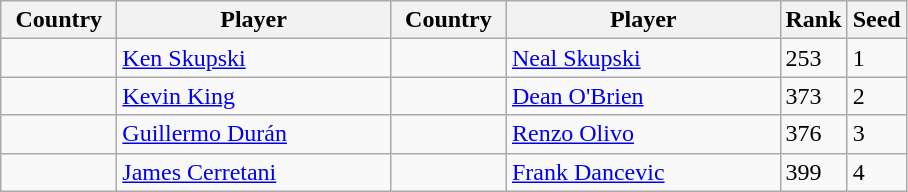<table class="sortable wikitable">
<tr>
<th width="70">Country</th>
<th width="175">Player</th>
<th width="70">Country</th>
<th width="175">Player</th>
<th>Rank</th>
<th>Seed</th>
</tr>
<tr>
<td></td>
<td><a href='#'>Ken Skupski</a></td>
<td></td>
<td><a href='#'>Neal Skupski</a></td>
<td>253</td>
<td>1</td>
</tr>
<tr>
<td></td>
<td><a href='#'>Kevin King</a></td>
<td></td>
<td><a href='#'>Dean O'Brien</a></td>
<td>373</td>
<td>2</td>
</tr>
<tr>
<td></td>
<td><a href='#'>Guillermo Durán</a></td>
<td></td>
<td><a href='#'>Renzo Olivo</a></td>
<td>376</td>
<td>3</td>
</tr>
<tr>
<td></td>
<td><a href='#'>James Cerretani</a></td>
<td></td>
<td><a href='#'>Frank Dancevic</a></td>
<td>399</td>
<td>4</td>
</tr>
</table>
